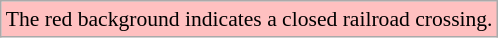<table class="wikitable" style="font-size:90%;">
<tr>
<td style="background:#ffc0c0;">The red background indicates a closed railroad crossing.</td>
</tr>
</table>
